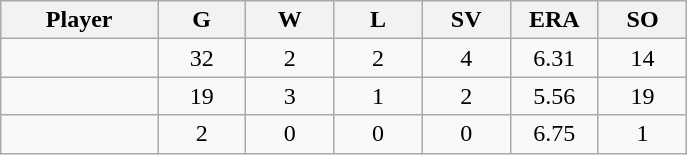<table class="wikitable sortable">
<tr>
<th bgcolor="#DDDDFF" width="16%">Player</th>
<th bgcolor="#DDDDFF" width="9%">G</th>
<th bgcolor="#DDDDFF" width="9%">W</th>
<th bgcolor="#DDDDFF" width="9%">L</th>
<th bgcolor="#DDDDFF" width="9%">SV</th>
<th bgcolor="#DDDDFF" width="9%">ERA</th>
<th bgcolor="#DDDDFF" width="9%">SO</th>
</tr>
<tr align="center">
<td></td>
<td>32</td>
<td>2</td>
<td>2</td>
<td>4</td>
<td>6.31</td>
<td>14</td>
</tr>
<tr align="center">
<td></td>
<td>19</td>
<td>3</td>
<td>1</td>
<td>2</td>
<td>5.56</td>
<td>19</td>
</tr>
<tr align="center">
<td></td>
<td>2</td>
<td>0</td>
<td>0</td>
<td>0</td>
<td>6.75</td>
<td>1</td>
</tr>
</table>
